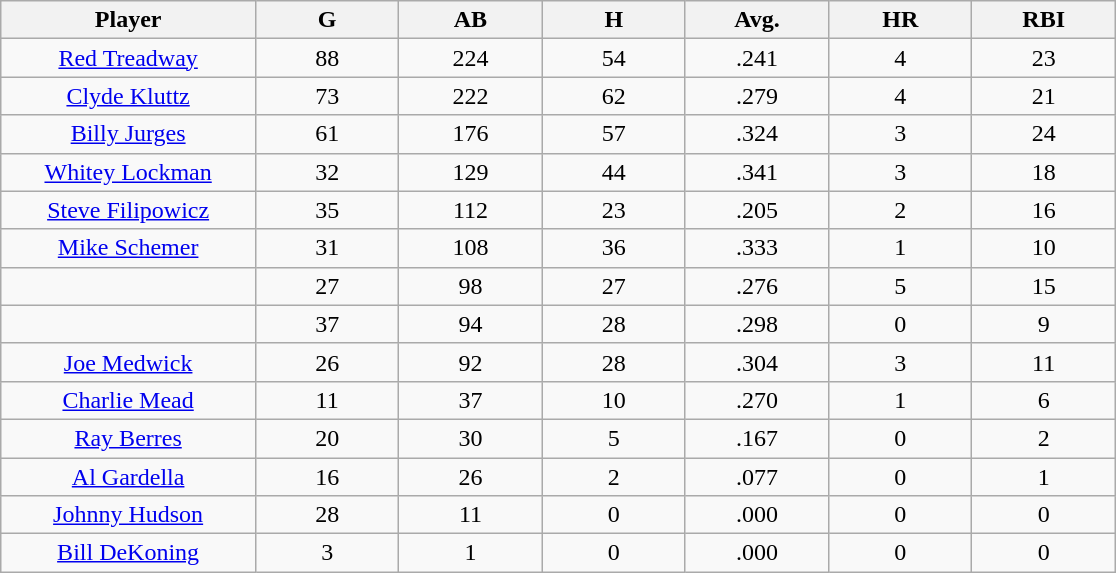<table class="wikitable sortable">
<tr>
<th bgcolor="#DDDDFF" width="16%">Player</th>
<th bgcolor="#DDDDFF" width="9%">G</th>
<th bgcolor="#DDDDFF" width="9%">AB</th>
<th bgcolor="#DDDDFF" width="9%">H</th>
<th bgcolor="#DDDDFF" width="9%">Avg.</th>
<th bgcolor="#DDDDFF" width="9%">HR</th>
<th bgcolor="#DDDDFF" width="9%">RBI</th>
</tr>
<tr align="center">
<td><a href='#'>Red Treadway</a></td>
<td>88</td>
<td>224</td>
<td>54</td>
<td>.241</td>
<td>4</td>
<td>23</td>
</tr>
<tr align="center">
<td><a href='#'>Clyde Kluttz</a></td>
<td>73</td>
<td>222</td>
<td>62</td>
<td>.279</td>
<td>4</td>
<td>21</td>
</tr>
<tr align="center">
<td><a href='#'>Billy Jurges</a></td>
<td>61</td>
<td>176</td>
<td>57</td>
<td>.324</td>
<td>3</td>
<td>24</td>
</tr>
<tr align="center">
<td><a href='#'>Whitey Lockman</a></td>
<td>32</td>
<td>129</td>
<td>44</td>
<td>.341</td>
<td>3</td>
<td>18</td>
</tr>
<tr align="center">
<td><a href='#'>Steve Filipowicz</a></td>
<td>35</td>
<td>112</td>
<td>23</td>
<td>.205</td>
<td>2</td>
<td>16</td>
</tr>
<tr align="center">
<td><a href='#'>Mike Schemer</a></td>
<td>31</td>
<td>108</td>
<td>36</td>
<td>.333</td>
<td>1</td>
<td>10</td>
</tr>
<tr align="center">
<td></td>
<td>27</td>
<td>98</td>
<td>27</td>
<td>.276</td>
<td>5</td>
<td>15</td>
</tr>
<tr align="center">
<td></td>
<td>37</td>
<td>94</td>
<td>28</td>
<td>.298</td>
<td>0</td>
<td>9</td>
</tr>
<tr align="center">
<td><a href='#'>Joe Medwick</a></td>
<td>26</td>
<td>92</td>
<td>28</td>
<td>.304</td>
<td>3</td>
<td>11</td>
</tr>
<tr align="center">
<td><a href='#'>Charlie Mead</a></td>
<td>11</td>
<td>37</td>
<td>10</td>
<td>.270</td>
<td>1</td>
<td>6</td>
</tr>
<tr align="center">
<td><a href='#'>Ray Berres</a></td>
<td>20</td>
<td>30</td>
<td>5</td>
<td>.167</td>
<td>0</td>
<td>2</td>
</tr>
<tr align="center">
<td><a href='#'>Al Gardella</a></td>
<td>16</td>
<td>26</td>
<td>2</td>
<td>.077</td>
<td>0</td>
<td>1</td>
</tr>
<tr align="center">
<td><a href='#'>Johnny Hudson</a></td>
<td>28</td>
<td>11</td>
<td>0</td>
<td>.000</td>
<td>0</td>
<td>0</td>
</tr>
<tr align="center">
<td><a href='#'>Bill DeKoning</a></td>
<td>3</td>
<td>1</td>
<td>0</td>
<td>.000</td>
<td>0</td>
<td>0</td>
</tr>
</table>
